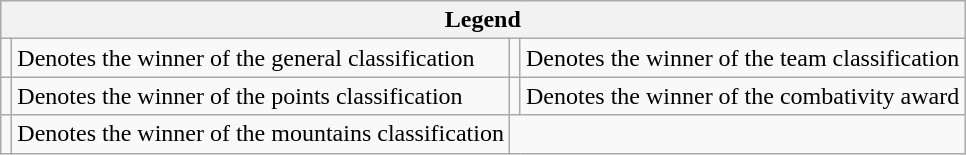<table class="wikitable">
<tr>
<th scope="col" colspan="4">Legend</th>
</tr>
<tr>
<td></td>
<td>Denotes the winner of the general classification</td>
<td></td>
<td>Denotes the winner of the team classification</td>
</tr>
<tr>
<td></td>
<td>Denotes the winner of the points classification</td>
<td></td>
<td>Denotes the winner of the combativity award</td>
</tr>
<tr>
<td></td>
<td>Denotes the winner of the mountains classification</td>
</tr>
</table>
